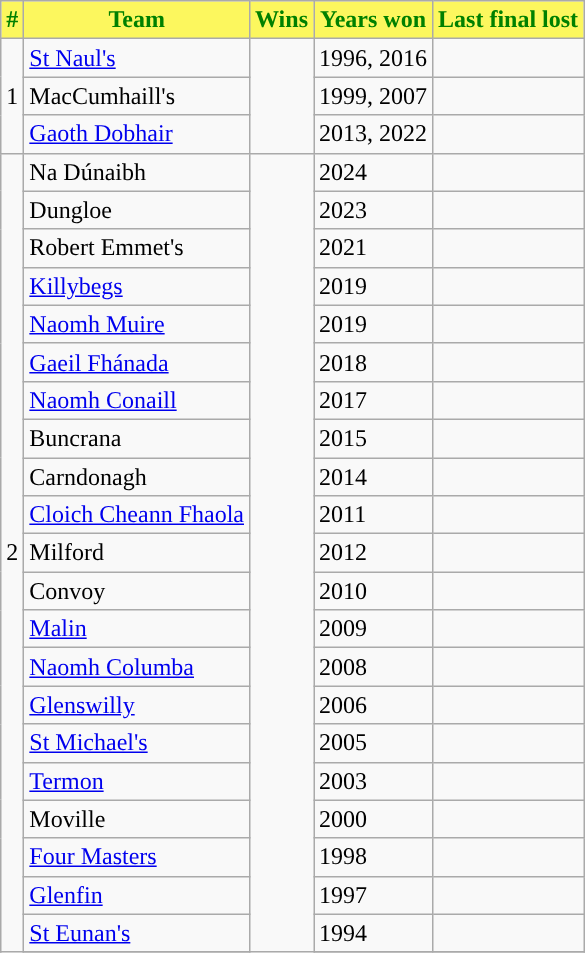<table class="wikitable">
<tr>
<th style="background:#FCF75E;color:green;">#</th>
<th style="background:#FCF75E;color:green;">Team</th>
<th style="background:#FCF75E;color:green;">Wins</th>
<th style="background:#FCF75E;color:green;">Years won</th>
<th style="background:#FCF75E;color:green;">Last final lost</th>
</tr>
<tr>
<td rowspan=3>1</td>
<td><a href='#'>St Naul's</a></td>
<td rowspan=3></td>
<td>1996, 2016</td>
<td></td>
</tr>
<tr>
<td>MacCumhaill's</td>
<td>1999, 2007</td>
<td></td>
</tr>
<tr>
<td><a href='#'>Gaoth Dobhair</a></td>
<td>2013, 2022</td>
<td></td>
</tr>
<tr>
<td rowspan=22>2</td>
<td>Na Dúnaibh</td>
<td rowspan=22></td>
<td>2024</td>
<td></td>
</tr>
<tr>
<td>Dungloe</td>
<td>2023</td>
<td></td>
</tr>
<tr>
<td>Robert Emmet's</td>
<td>2021</td>
<td></td>
</tr>
<tr>
<td><a href='#'>Killybegs</a></td>
<td>2019</td>
<td></td>
</tr>
<tr>
<td><a href='#'>Naomh Muire</a></td>
<td>2019</td>
<td></td>
</tr>
<tr>
<td><a href='#'>Gaeil Fhánada</a></td>
<td>2018</td>
<td></td>
</tr>
<tr>
<td><a href='#'>Naomh Conaill</a></td>
<td>2017</td>
<td></td>
</tr>
<tr>
<td>Buncrana</td>
<td>2015</td>
<td></td>
</tr>
<tr>
<td>Carndonagh</td>
<td>2014</td>
<td></td>
</tr>
<tr>
<td><a href='#'>Cloich Cheann Fhaola</a></td>
<td>2011</td>
<td></td>
</tr>
<tr>
<td>Milford</td>
<td>2012</td>
<td></td>
</tr>
<tr>
<td>Convoy</td>
<td>2010</td>
<td></td>
</tr>
<tr>
<td><a href='#'>Malin</a></td>
<td>2009</td>
<td></td>
</tr>
<tr>
<td><a href='#'>Naomh Columba</a></td>
<td>2008</td>
<td></td>
</tr>
<tr>
<td><a href='#'>Glenswilly</a></td>
<td>2006</td>
<td></td>
</tr>
<tr>
<td><a href='#'>St Michael's</a></td>
<td>2005</td>
<td></td>
</tr>
<tr>
<td><a href='#'>Termon</a></td>
<td>2003</td>
<td></td>
</tr>
<tr>
<td>Moville</td>
<td>2000</td>
<td></td>
</tr>
<tr>
<td><a href='#'>Four Masters</a></td>
<td>1998</td>
<td></td>
</tr>
<tr>
<td><a href='#'>Glenfin</a></td>
<td>1997</td>
<td></td>
</tr>
<tr>
<td><a href='#'>St Eunan's</a></td>
<td>1994</td>
<td></td>
</tr>
<tr>
</tr>
</table>
